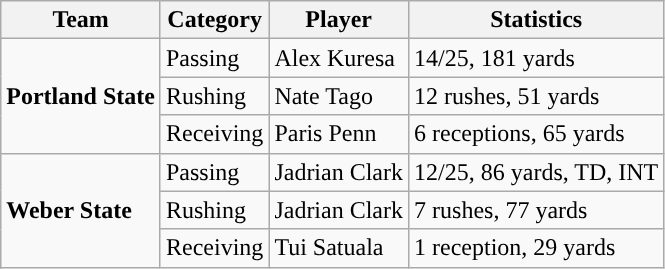<table class="wikitable" style="float: left;">
<tr>
<th>Team</th>
<th>Category</th>
<th>Player</th>
<th>Statistics</th>
</tr>
<tr>
<td rowspan=3><strong>Portland State</strong></td>
<td>Passing</td>
<td>Alex Kuresa</td>
<td>14/25, 181 yards</td>
</tr>
<tr>
<td>Rushing</td>
<td>Nate Tago</td>
<td>12 rushes, 51 yards</td>
</tr>
<tr>
<td>Receiving</td>
<td>Paris Penn</td>
<td>6 receptions, 65 yards</td>
</tr>
<tr>
<td rowspan=3><strong>Weber State</strong></td>
<td>Passing</td>
<td>Jadrian Clark</td>
<td>12/25, 86 yards, TD, INT</td>
</tr>
<tr>
<td>Rushing</td>
<td>Jadrian Clark</td>
<td>7 rushes, 77 yards</td>
</tr>
<tr>
<td>Receiving</td>
<td>Tui Satuala</td>
<td>1 reception, 29 yards</td>
</tr>
</table>
